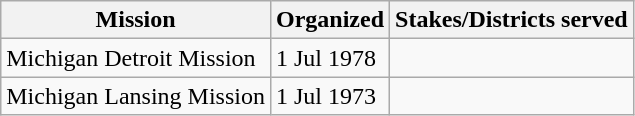<table class="wikitable sortable">
<tr>
<th>Mission</th>
<th data-sort-type=date>Organized</th>
<th>Stakes/Districts served</th>
</tr>
<tr>
<td>Michigan Detroit Mission</td>
<td>1 Jul 1978</td>
<td></td>
</tr>
<tr>
<td>Michigan Lansing Mission</td>
<td>1 Jul 1973</td>
<td></td>
</tr>
</table>
